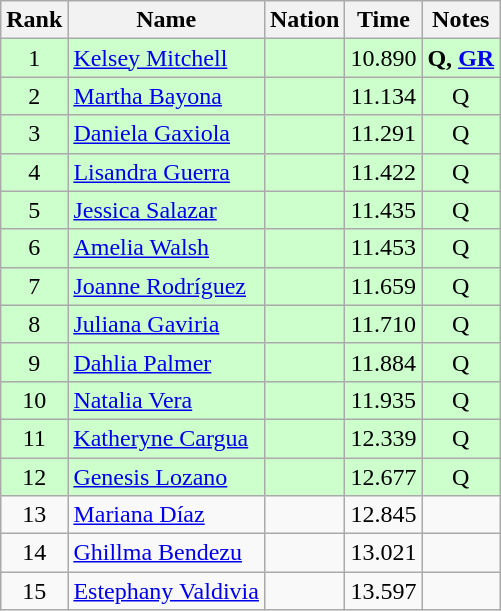<table class="wikitable sortable" style="text-align:center">
<tr>
<th>Rank</th>
<th>Name</th>
<th>Nation</th>
<th>Time</th>
<th>Notes</th>
</tr>
<tr bgcolor=ccffcc>
<td>1</td>
<td align=left><a href='#'>Kelsey Mitchell</a></td>
<td align=left></td>
<td>10.890</td>
<td><strong>Q, <a href='#'>GR</a></strong></td>
</tr>
<tr bgcolor=ccffcc>
<td>2</td>
<td align=left><a href='#'>Martha Bayona</a></td>
<td align=left></td>
<td>11.134</td>
<td>Q</td>
</tr>
<tr bgcolor=ccffcc>
<td>3</td>
<td align=left><a href='#'>Daniela Gaxiola</a></td>
<td align=left></td>
<td>11.291</td>
<td>Q</td>
</tr>
<tr bgcolor=ccffcc>
<td>4</td>
<td align=left><a href='#'>Lisandra Guerra</a></td>
<td align=left></td>
<td>11.422</td>
<td>Q</td>
</tr>
<tr bgcolor=ccffcc>
<td>5</td>
<td align=left><a href='#'>Jessica Salazar</a></td>
<td align=left></td>
<td>11.435</td>
<td>Q</td>
</tr>
<tr bgcolor=ccffcc>
<td>6</td>
<td align=left><a href='#'>Amelia Walsh</a></td>
<td align=left></td>
<td>11.453</td>
<td>Q</td>
</tr>
<tr bgcolor=ccffcc>
<td>7</td>
<td align=left><a href='#'>Joanne Rodríguez</a></td>
<td align=left></td>
<td>11.659</td>
<td>Q</td>
</tr>
<tr bgcolor=ccffcc>
<td>8</td>
<td align=left><a href='#'>Juliana Gaviria</a></td>
<td align=left></td>
<td>11.710</td>
<td>Q</td>
</tr>
<tr bgcolor=ccffcc>
<td>9</td>
<td align=left><a href='#'>Dahlia Palmer</a></td>
<td align=left></td>
<td>11.884</td>
<td>Q</td>
</tr>
<tr bgcolor=ccffcc>
<td>10</td>
<td align=left><a href='#'>Natalia Vera</a></td>
<td align=left></td>
<td>11.935</td>
<td>Q</td>
</tr>
<tr bgcolor=ccffcc>
<td>11</td>
<td align=left><a href='#'>Katheryne Cargua</a></td>
<td align=left></td>
<td>12.339</td>
<td>Q</td>
</tr>
<tr bgcolor=ccffcc>
<td>12</td>
<td align=left><a href='#'>Genesis Lozano</a></td>
<td align=left></td>
<td>12.677</td>
<td>Q</td>
</tr>
<tr>
<td>13</td>
<td align=left><a href='#'>Mariana Díaz</a></td>
<td align=left></td>
<td>12.845</td>
<td></td>
</tr>
<tr>
<td>14</td>
<td align=left><a href='#'>Ghillma Bendezu</a></td>
<td align=left></td>
<td>13.021</td>
<td></td>
</tr>
<tr>
<td>15</td>
<td align=left><a href='#'>Estephany Valdivia</a></td>
<td align=left></td>
<td>13.597</td>
<td></td>
</tr>
</table>
